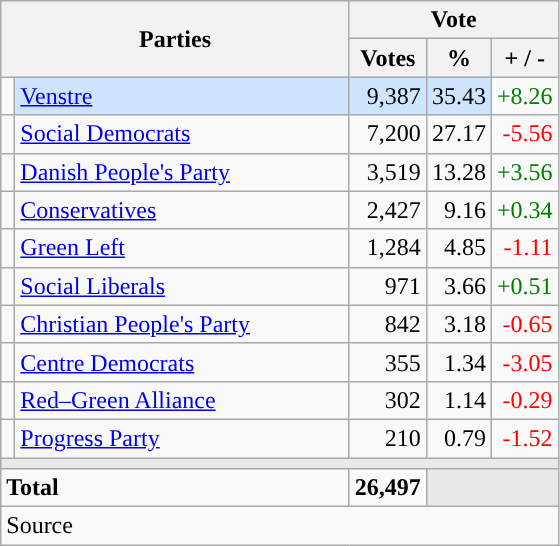<table class="wikitable" style="text-align:right;">
<tr>
<th style="text-align:centre;" rowspan="2" colspan="2" width="225">Parties</th>
<th colspan="3">Vote</th>
</tr>
<tr>
<th width="15">Votes</th>
<th width="15">%</th>
<th width="15">+ / -</th>
</tr>
<tr>
<td width="2" style="color:inherit;background:"></td>
<td bgcolor=#cfe5fe  align="left"><a href='#'>Venstre</a></td>
<td bgcolor=#cfe5fe>9,387</td>
<td bgcolor=#cfe5fe>35.43</td>
<td style=color:green;>+8.26</td>
</tr>
<tr>
<td width="2" style="color:inherit;background:"></td>
<td align="left"><a href='#'>Social Democrats</a></td>
<td>7,200</td>
<td>27.17</td>
<td style=color:red;>-5.56</td>
</tr>
<tr>
<td width="2" style="color:inherit;background:"></td>
<td align="left"><a href='#'>Danish People's Party</a></td>
<td>3,519</td>
<td>13.28</td>
<td style=color:green;>+3.56</td>
</tr>
<tr>
<td width="2" style="color:inherit;background:"></td>
<td align="left"><a href='#'>Conservatives</a></td>
<td>2,427</td>
<td>9.16</td>
<td style=color:green;>+0.34</td>
</tr>
<tr>
<td width="2" style="color:inherit;background:"></td>
<td align="left"><a href='#'>Green Left</a></td>
<td>1,284</td>
<td>4.85</td>
<td style=color:red;>-1.11</td>
</tr>
<tr>
<td width="2" style="color:inherit;background:"></td>
<td align="left"><a href='#'>Social Liberals</a></td>
<td>971</td>
<td>3.66</td>
<td style=color:green;>+0.51</td>
</tr>
<tr>
<td width="2" style="color:inherit;background:"></td>
<td align="left"><a href='#'>Christian People's Party</a></td>
<td>842</td>
<td>3.18</td>
<td style=color:red;>-0.65</td>
</tr>
<tr>
<td width="2" style="color:inherit;background:"></td>
<td align="left"><a href='#'>Centre Democrats</a></td>
<td>355</td>
<td>1.34</td>
<td style=color:red;>-3.05</td>
</tr>
<tr>
<td width="2" style="color:inherit;background:"></td>
<td align="left"><a href='#'>Red–Green Alliance</a></td>
<td>302</td>
<td>1.14</td>
<td style=color:red;>-0.29</td>
</tr>
<tr>
<td width="2" style="color:inherit;background:"></td>
<td align="left"><a href='#'>Progress Party</a></td>
<td>210</td>
<td>0.79</td>
<td style=color:red;>-1.52</td>
</tr>
<tr>
<td colspan="7" bgcolor="#E9E9E9"></td>
</tr>
<tr>
<td align="left" colspan="2"><strong>Total</strong></td>
<td><strong>26,497</strong></td>
<td bgcolor="#E9E9E9" colspan="2"></td>
</tr>
<tr>
<td align="left" colspan="6">Source</td>
</tr>
</table>
